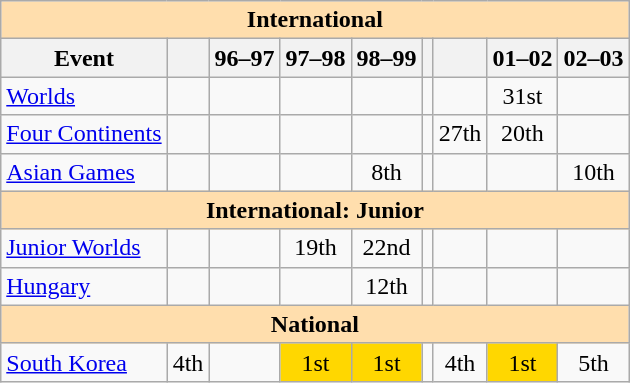<table class="wikitable" style="text-align:center">
<tr>
<th style="background-color: #ffdead; " colspan=9 align=center>International</th>
</tr>
<tr>
<th>Event</th>
<th></th>
<th>96–97</th>
<th>97–98</th>
<th>98–99</th>
<th></th>
<th></th>
<th>01–02</th>
<th>02–03</th>
</tr>
<tr>
<td align=left><a href='#'>Worlds</a></td>
<td></td>
<td></td>
<td></td>
<td></td>
<td></td>
<td></td>
<td>31st</td>
<td></td>
</tr>
<tr>
<td align=left><a href='#'>Four Continents</a></td>
<td></td>
<td></td>
<td></td>
<td></td>
<td></td>
<td>27th</td>
<td>20th</td>
<td></td>
</tr>
<tr>
<td align=left><a href='#'>Asian Games</a></td>
<td></td>
<td></td>
<td></td>
<td>8th</td>
<td></td>
<td></td>
<td></td>
<td>10th</td>
</tr>
<tr>
<th style="background-color: #ffdead; " colspan=9 align=center>International: Junior</th>
</tr>
<tr>
<td align=left><a href='#'>Junior Worlds</a></td>
<td></td>
<td></td>
<td>19th</td>
<td>22nd</td>
<td></td>
<td></td>
<td></td>
<td></td>
</tr>
<tr>
<td align=left> <a href='#'>Hungary</a></td>
<td></td>
<td></td>
<td></td>
<td>12th</td>
<td></td>
<td></td>
<td></td>
<td></td>
</tr>
<tr>
<th style="background-color: #ffdead; " colspan=9 align=center>National</th>
</tr>
<tr>
<td align=left><a href='#'>South Korea</a></td>
<td>4th</td>
<td></td>
<td bgcolor=gold>1st</td>
<td bgcolor=gold>1st</td>
<td></td>
<td>4th</td>
<td bgcolor=gold>1st</td>
<td>5th</td>
</tr>
</table>
